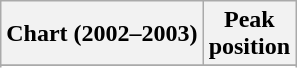<table class="wikitable sortable">
<tr>
<th align="left">Chart (2002–2003)</th>
<th align="center">Peak<br>position</th>
</tr>
<tr>
</tr>
<tr>
</tr>
</table>
